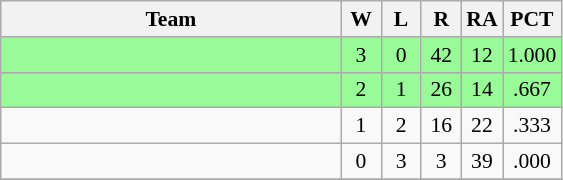<table class=wikitable style="text-align:center;font-size:90%">
<tr>
<th width=220>Team</th>
<th width=20>W</th>
<th width=20>L</th>
<th width=20>R</th>
<th width=20>RA</th>
<th width=20>PCT</th>
</tr>
<tr bgcolor=#98fb98>
<td align=left></td>
<td>3</td>
<td>0</td>
<td>42</td>
<td>12</td>
<td>1.000</td>
</tr>
<tr bgcolor=#98fb98>
<td align=left></td>
<td>2</td>
<td>1</td>
<td>26</td>
<td>14</td>
<td>.667</td>
</tr>
<tr>
<td align=left></td>
<td>1</td>
<td>2</td>
<td>16</td>
<td>22</td>
<td>.333</td>
</tr>
<tr>
<td align=left></td>
<td>0</td>
<td>3</td>
<td>3</td>
<td>39</td>
<td>.000</td>
</tr>
<tr>
</tr>
</table>
